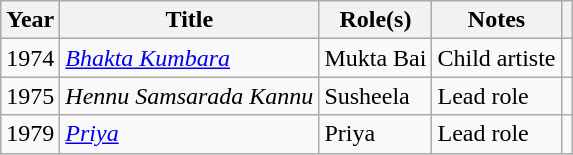<table class="wikitable sortable">
<tr>
<th>Year</th>
<th>Title</th>
<th>Role(s)</th>
<th>Notes</th>
<th></th>
</tr>
<tr>
<td>1974</td>
<td><em><a href='#'>Bhakta Kumbara</a></em></td>
<td>Mukta Bai</td>
<td>Child artiste</td>
<td></td>
</tr>
<tr>
<td>1975</td>
<td><em>Hennu Samsarada Kannu</em></td>
<td>Susheela</td>
<td>Lead role</td>
<td></td>
</tr>
<tr>
<td>1979</td>
<td><em><a href='#'>Priya</a></em></td>
<td>Priya</td>
<td>Lead role</td>
<td></td>
</tr>
</table>
